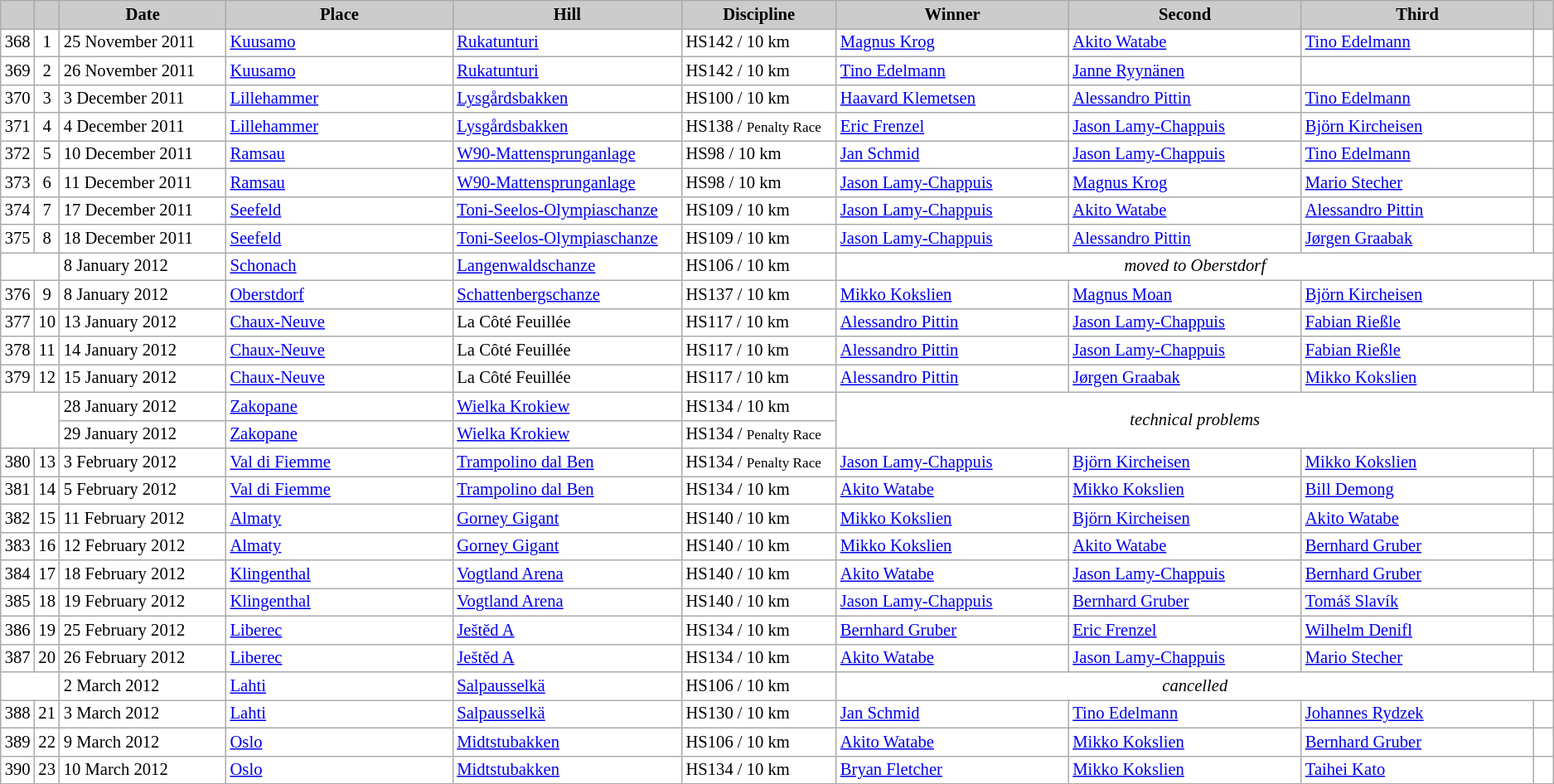<table class="wikitable plainrowheaders" style="background:#fff; font-size:86%; line-height:16px; border:grey solid 1px; border-collapse:collapse;">
<tr style="background:#ccc; text-align:center;">
<th scope="col" style="background:#ccc; width=20 px;"></th>
<th scope="col" style="background:#ccc; width=30 px;"></th>
<th scope="col" style="background:#ccc; width:130px;">Date</th>
<th scope="col" style="background:#ccc; width:180px;">Place</th>
<th scope="col" style="background:#ccc; width:180px;">Hill</th>
<th scope="col" style="background:#ccc; width:120px;">Discipline</th>
<th scope="col" style="background:#ccc; width:185px;">Winner</th>
<th scope="col" style="background:#ccc; width:185px;">Second</th>
<th scope="col" style="background:#ccc; width:185px;">Third</th>
<th scope="col" style="background:#ccc; width:10px;"></th>
</tr>
<tr>
<td align=center>368</td>
<td align=center>1</td>
<td>25 November 2011</td>
<td> <a href='#'>Kuusamo</a></td>
<td><a href='#'>Rukatunturi</a></td>
<td>HS142 / 10 km</td>
<td> <a href='#'>Magnus Krog</a></td>
<td> <a href='#'>Akito Watabe</a></td>
<td> <a href='#'>Tino Edelmann</a></td>
<td></td>
</tr>
<tr>
<td align=center>369</td>
<td align=center>2</td>
<td>26 November 2011</td>
<td> <a href='#'>Kuusamo</a></td>
<td><a href='#'>Rukatunturi</a></td>
<td>HS142 / 10 km</td>
<td> <a href='#'>Tino Edelmann</a></td>
<td> <a href='#'>Janne Ryynänen</a></td>
<td></td>
<td></td>
</tr>
<tr>
<td align=center>370</td>
<td align=center>3</td>
<td>3 December 2011</td>
<td> <a href='#'>Lillehammer</a></td>
<td><a href='#'>Lysgårdsbakken</a></td>
<td>HS100 / 10 km</td>
<td> <a href='#'>Haavard Klemetsen</a></td>
<td> <a href='#'>Alessandro Pittin</a></td>
<td> <a href='#'>Tino Edelmann</a></td>
<td></td>
</tr>
<tr>
<td align=center>371</td>
<td align=center>4</td>
<td>4 December 2011</td>
<td> <a href='#'>Lillehammer</a></td>
<td><a href='#'>Lysgårdsbakken</a></td>
<td>HS138 / <small>Penalty Race</small></td>
<td> <a href='#'>Eric Frenzel</a></td>
<td> <a href='#'>Jason Lamy-Chappuis</a></td>
<td> <a href='#'>Björn Kircheisen</a></td>
<td></td>
</tr>
<tr>
<td align=center>372</td>
<td align=center>5</td>
<td>10 December 2011</td>
<td> <a href='#'>Ramsau</a></td>
<td><a href='#'>W90-Mattensprunganlage</a></td>
<td>HS98 / 10 km</td>
<td> <a href='#'>Jan Schmid</a></td>
<td> <a href='#'>Jason Lamy-Chappuis</a></td>
<td> <a href='#'>Tino Edelmann</a></td>
<td></td>
</tr>
<tr>
<td align=center>373</td>
<td align=center>6</td>
<td>11 December 2011</td>
<td> <a href='#'>Ramsau</a></td>
<td><a href='#'>W90-Mattensprunganlage</a></td>
<td>HS98 / 10 km</td>
<td> <a href='#'>Jason Lamy-Chappuis</a></td>
<td> <a href='#'>Magnus Krog</a></td>
<td> <a href='#'>Mario Stecher</a></td>
<td></td>
</tr>
<tr>
<td align=center>374</td>
<td align=center>7</td>
<td>17 December 2011</td>
<td> <a href='#'>Seefeld</a></td>
<td><a href='#'>Toni-Seelos-Olympiaschanze</a></td>
<td>HS109 / 10 km</td>
<td> <a href='#'>Jason Lamy-Chappuis</a></td>
<td> <a href='#'>Akito Watabe</a></td>
<td> <a href='#'>Alessandro Pittin</a></td>
<td></td>
</tr>
<tr>
<td align=center>375</td>
<td align=center>8</td>
<td>18 December 2011</td>
<td> <a href='#'>Seefeld</a></td>
<td><a href='#'>Toni-Seelos-Olympiaschanze</a></td>
<td>HS109 / 10 km</td>
<td> <a href='#'>Jason Lamy-Chappuis</a></td>
<td> <a href='#'>Alessandro Pittin</a></td>
<td> <a href='#'>Jørgen Graabak</a></td>
<td></td>
</tr>
<tr>
<td colspan=2></td>
<td>8 January 2012</td>
<td> <a href='#'>Schonach</a></td>
<td><a href='#'>Langenwaldschanze</a></td>
<td>HS106 / 10 km</td>
<td colspan=4 align=center><em>moved to Oberstdorf</em></td>
</tr>
<tr>
<td align=center>376</td>
<td align=center>9</td>
<td>8 January 2012</td>
<td> <a href='#'>Oberstdorf</a></td>
<td><a href='#'>Schattenbergschanze</a></td>
<td>HS137 / 10 km</td>
<td> <a href='#'>Mikko Kokslien</a></td>
<td> <a href='#'>Magnus Moan</a></td>
<td> <a href='#'>Björn Kircheisen</a></td>
<td></td>
</tr>
<tr>
<td align=center>377</td>
<td align=center>10</td>
<td>13 January 2012</td>
<td> <a href='#'>Chaux-Neuve</a></td>
<td>La Côté Feuillée</td>
<td>HS117 / 10 km</td>
<td> <a href='#'>Alessandro Pittin</a></td>
<td> <a href='#'>Jason Lamy-Chappuis</a></td>
<td> <a href='#'>Fabian Rießle</a></td>
<td></td>
</tr>
<tr>
<td align=center>378</td>
<td align=center>11</td>
<td>14 January 2012</td>
<td> <a href='#'>Chaux-Neuve</a></td>
<td>La Côté Feuillée</td>
<td>HS117 / 10 km</td>
<td> <a href='#'>Alessandro Pittin</a></td>
<td> <a href='#'>Jason Lamy-Chappuis</a></td>
<td> <a href='#'>Fabian Rießle</a></td>
<td></td>
</tr>
<tr>
<td align=center>379</td>
<td align=center>12</td>
<td>15 January 2012</td>
<td> <a href='#'>Chaux-Neuve</a></td>
<td>La Côté Feuillée</td>
<td>HS117 / 10 km</td>
<td> <a href='#'>Alessandro Pittin</a></td>
<td> <a href='#'>Jørgen Graabak</a></td>
<td> <a href='#'>Mikko Kokslien</a></td>
<td></td>
</tr>
<tr>
<td colspan=2 rowspan=2></td>
<td>28 January 2012</td>
<td> <a href='#'>Zakopane</a></td>
<td><a href='#'>Wielka Krokiew</a></td>
<td>HS134 / 10 km</td>
<td colspan=4 rowspan=2 align=center><em>technical problems</em></td>
</tr>
<tr>
<td>29 January 2012</td>
<td> <a href='#'>Zakopane</a></td>
<td><a href='#'>Wielka Krokiew</a></td>
<td>HS134 / <small>Penalty Race</small></td>
</tr>
<tr>
<td align=center>380</td>
<td align=center>13</td>
<td>3 February 2012</td>
<td> <a href='#'>Val di Fiemme</a></td>
<td><a href='#'>Trampolino dal Ben</a></td>
<td>HS134 / <small>Penalty Race</small></td>
<td> <a href='#'>Jason Lamy-Chappuis</a></td>
<td> <a href='#'>Björn Kircheisen</a></td>
<td> <a href='#'>Mikko Kokslien</a></td>
<td></td>
</tr>
<tr>
<td align=center>381</td>
<td align=center>14</td>
<td>5 February 2012</td>
<td> <a href='#'>Val di Fiemme</a></td>
<td><a href='#'>Trampolino dal Ben</a></td>
<td>HS134 / 10 km</td>
<td> <a href='#'>Akito Watabe</a></td>
<td> <a href='#'>Mikko Kokslien</a></td>
<td> <a href='#'>Bill Demong</a></td>
<td></td>
</tr>
<tr>
<td align=center>382</td>
<td align=center>15</td>
<td>11 February 2012</td>
<td> <a href='#'>Almaty</a></td>
<td><a href='#'>Gorney Gigant</a></td>
<td>HS140 / 10 km</td>
<td> <a href='#'>Mikko Kokslien</a></td>
<td> <a href='#'>Björn Kircheisen</a></td>
<td> <a href='#'>Akito Watabe</a></td>
<td></td>
</tr>
<tr>
<td align=center>383</td>
<td align=center>16</td>
<td>12 February 2012</td>
<td> <a href='#'>Almaty</a></td>
<td><a href='#'>Gorney Gigant</a></td>
<td>HS140 / 10 km</td>
<td> <a href='#'>Mikko Kokslien</a></td>
<td> <a href='#'>Akito Watabe</a></td>
<td> <a href='#'>Bernhard Gruber</a></td>
<td></td>
</tr>
<tr>
<td align=center>384</td>
<td align=center>17</td>
<td>18 February 2012</td>
<td> <a href='#'>Klingenthal</a></td>
<td><a href='#'>Vogtland Arena</a></td>
<td>HS140 / 10 km</td>
<td> <a href='#'>Akito Watabe</a></td>
<td> <a href='#'>Jason Lamy-Chappuis</a></td>
<td> <a href='#'>Bernhard Gruber</a></td>
<td></td>
</tr>
<tr>
<td align=center>385</td>
<td align=center>18</td>
<td>19 February 2012</td>
<td> <a href='#'>Klingenthal</a></td>
<td><a href='#'>Vogtland Arena</a></td>
<td>HS140 / 10 km</td>
<td> <a href='#'>Jason Lamy-Chappuis</a></td>
<td> <a href='#'>Bernhard Gruber</a></td>
<td> <a href='#'>Tomáš Slavík</a></td>
<td></td>
</tr>
<tr>
<td align=center>386</td>
<td align=center>19</td>
<td>25 February 2012</td>
<td> <a href='#'>Liberec</a></td>
<td><a href='#'>Ještěd A</a></td>
<td>HS134 / 10 km</td>
<td> <a href='#'>Bernhard Gruber</a></td>
<td> <a href='#'>Eric Frenzel</a></td>
<td> <a href='#'>Wilhelm Denifl</a></td>
<td></td>
</tr>
<tr>
<td align=center>387</td>
<td align=center>20</td>
<td>26 February 2012</td>
<td> <a href='#'>Liberec</a></td>
<td><a href='#'>Ještěd A</a></td>
<td>HS134 / 10 km</td>
<td> <a href='#'>Akito Watabe</a></td>
<td> <a href='#'>Jason Lamy-Chappuis</a></td>
<td> <a href='#'>Mario Stecher</a></td>
<td></td>
</tr>
<tr>
<td colspan=2></td>
<td>2 March 2012</td>
<td> <a href='#'>Lahti</a></td>
<td><a href='#'>Salpausselkä</a></td>
<td>HS106 / 10 km</td>
<td colspan=4 align=center><em>cancelled</em></td>
</tr>
<tr>
<td align=center>388</td>
<td align=center>21</td>
<td>3 March 2012</td>
<td> <a href='#'>Lahti</a></td>
<td><a href='#'>Salpausselkä</a></td>
<td>HS130 / 10 km</td>
<td> <a href='#'>Jan Schmid</a></td>
<td> <a href='#'>Tino Edelmann</a></td>
<td> <a href='#'>Johannes Rydzek</a></td>
<td></td>
</tr>
<tr>
<td align=center>389</td>
<td align=center>22</td>
<td>9 March 2012</td>
<td> <a href='#'>Oslo</a></td>
<td><a href='#'>Midtstubakken</a></td>
<td>HS106 / 10 km</td>
<td> <a href='#'>Akito Watabe</a></td>
<td> <a href='#'>Mikko Kokslien</a></td>
<td> <a href='#'>Bernhard Gruber</a></td>
<td></td>
</tr>
<tr>
<td align=center>390</td>
<td align=center>23</td>
<td>10 March 2012</td>
<td> <a href='#'>Oslo</a></td>
<td><a href='#'>Midtstubakken</a></td>
<td>HS134 / 10 km</td>
<td> <a href='#'>Bryan Fletcher</a></td>
<td> <a href='#'>Mikko Kokslien</a></td>
<td> <a href='#'>Taihei Kato</a></td>
<td></td>
</tr>
</table>
